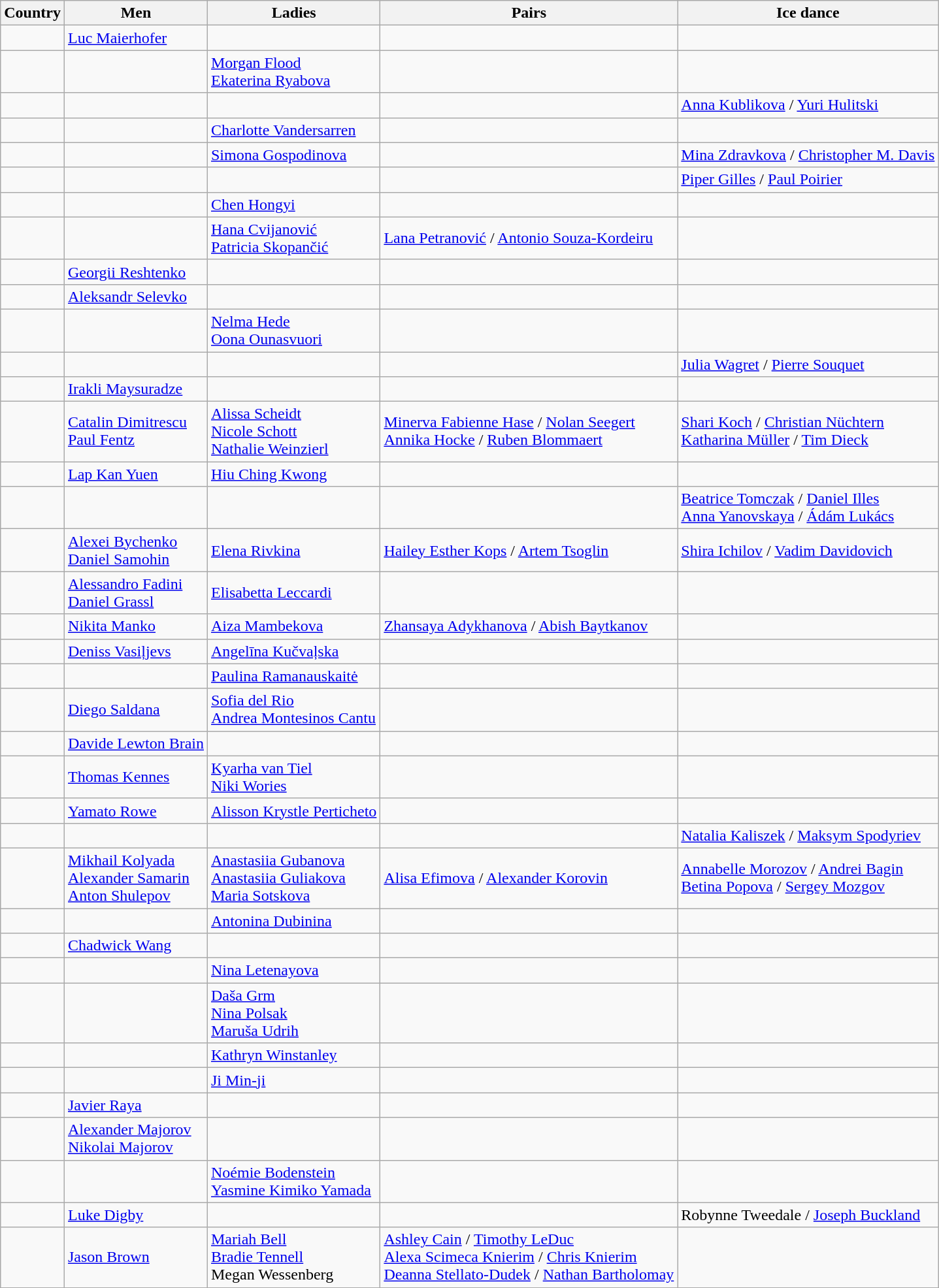<table class="wikitable">
<tr>
<th>Country</th>
<th>Men</th>
<th>Ladies</th>
<th>Pairs</th>
<th>Ice dance</th>
</tr>
<tr>
<td></td>
<td><a href='#'>Luc Maierhofer</a></td>
<td></td>
<td></td>
<td></td>
</tr>
<tr>
<td></td>
<td></td>
<td><a href='#'>Morgan Flood</a> <br> <a href='#'>Ekaterina Ryabova</a></td>
<td></td>
<td></td>
</tr>
<tr>
<td></td>
<td></td>
<td></td>
<td></td>
<td><a href='#'>Anna Kublikova</a> / <a href='#'>Yuri Hulitski</a></td>
</tr>
<tr>
<td></td>
<td></td>
<td><a href='#'>Charlotte Vandersarren</a></td>
<td></td>
<td></td>
</tr>
<tr>
<td></td>
<td></td>
<td><a href='#'>Simona Gospodinova</a></td>
<td></td>
<td><a href='#'>Mina Zdravkova</a> / <a href='#'>Christopher M. Davis</a></td>
</tr>
<tr>
<td></td>
<td></td>
<td></td>
<td></td>
<td><a href='#'>Piper Gilles</a> / <a href='#'>Paul Poirier</a></td>
</tr>
<tr>
<td></td>
<td></td>
<td><a href='#'>Chen Hongyi</a></td>
<td></td>
<td></td>
</tr>
<tr>
<td></td>
<td></td>
<td><a href='#'>Hana Cvijanović</a> <br> <a href='#'>Patricia Skopančić</a></td>
<td><a href='#'>Lana Petranović</a> / <a href='#'>Antonio Souza-Kordeiru</a></td>
<td></td>
</tr>
<tr>
<td></td>
<td><a href='#'>Georgii Reshtenko</a></td>
<td></td>
<td></td>
<td></td>
</tr>
<tr>
<td></td>
<td><a href='#'>Aleksandr Selevko</a></td>
<td></td>
<td></td>
<td></td>
</tr>
<tr>
<td></td>
<td></td>
<td><a href='#'>Nelma Hede</a> <br> <a href='#'>Oona Ounasvuori</a></td>
<td></td>
<td></td>
</tr>
<tr>
<td></td>
<td></td>
<td></td>
<td></td>
<td><a href='#'>Julia Wagret</a> / <a href='#'>Pierre Souquet</a></td>
</tr>
<tr>
<td></td>
<td><a href='#'>Irakli Maysuradze</a></td>
<td></td>
<td></td>
<td></td>
</tr>
<tr>
<td></td>
<td><a href='#'>Catalin Dimitrescu</a> <br> <a href='#'>Paul Fentz</a></td>
<td><a href='#'>Alissa Scheidt</a> <br> <a href='#'>Nicole Schott</a> <br> <a href='#'>Nathalie Weinzierl</a></td>
<td><a href='#'>Minerva Fabienne Hase</a> / <a href='#'>Nolan Seegert</a> <br> <a href='#'>Annika Hocke</a> / <a href='#'>Ruben Blommaert</a></td>
<td><a href='#'>Shari Koch</a> / <a href='#'>Christian Nüchtern</a> <br> <a href='#'>Katharina Müller</a> / <a href='#'>Tim Dieck</a></td>
</tr>
<tr>
<td></td>
<td><a href='#'>Lap Kan Yuen</a></td>
<td><a href='#'>Hiu Ching Kwong</a></td>
<td></td>
<td></td>
</tr>
<tr>
<td></td>
<td></td>
<td></td>
<td></td>
<td><a href='#'>Beatrice Tomczak</a> / <a href='#'>Daniel Illes</a> <br> <a href='#'>Anna Yanovskaya</a> / <a href='#'>Ádám Lukács</a></td>
</tr>
<tr>
<td></td>
<td><a href='#'>Alexei Bychenko</a> <br> <a href='#'>Daniel Samohin</a></td>
<td><a href='#'>Elena Rivkina</a></td>
<td><a href='#'>Hailey Esther Kops</a> / <a href='#'>Artem Tsoglin</a></td>
<td><a href='#'>Shira Ichilov</a> / <a href='#'>Vadim Davidovich</a></td>
</tr>
<tr>
<td></td>
<td><a href='#'>Alessandro Fadini</a> <br> <a href='#'>Daniel Grassl</a></td>
<td><a href='#'>Elisabetta Leccardi</a></td>
<td></td>
<td></td>
</tr>
<tr>
<td></td>
<td><a href='#'>Nikita Manko</a></td>
<td><a href='#'>Aiza Mambekova</a></td>
<td><a href='#'>Zhansaya Adykhanova</a> / <a href='#'>Abish Baytkanov</a></td>
<td></td>
</tr>
<tr>
<td></td>
<td><a href='#'>Deniss Vasiļjevs</a></td>
<td><a href='#'>Angelīna Kučvaļska</a></td>
<td></td>
<td></td>
</tr>
<tr>
<td></td>
<td></td>
<td><a href='#'>Paulina Ramanauskaitė</a></td>
<td></td>
<td></td>
</tr>
<tr>
<td></td>
<td><a href='#'>Diego Saldana</a></td>
<td><a href='#'>Sofia del Rio</a> <br> <a href='#'>Andrea Montesinos Cantu</a></td>
<td></td>
<td></td>
</tr>
<tr>
<td></td>
<td><a href='#'>Davide Lewton Brain</a></td>
<td></td>
<td></td>
<td></td>
</tr>
<tr>
<td></td>
<td><a href='#'>Thomas Kennes</a></td>
<td><a href='#'>Kyarha van Tiel</a> <br> <a href='#'>Niki Wories</a></td>
<td></td>
<td></td>
</tr>
<tr>
<td></td>
<td><a href='#'>Yamato Rowe</a></td>
<td><a href='#'>Alisson Krystle Perticheto</a></td>
<td></td>
<td></td>
</tr>
<tr>
<td></td>
<td></td>
<td></td>
<td></td>
<td><a href='#'>Natalia Kaliszek</a> / <a href='#'>Maksym Spodyriev</a></td>
</tr>
<tr>
<td></td>
<td><a href='#'>Mikhail Kolyada</a> <br> <a href='#'>Alexander Samarin</a> <br> <a href='#'>Anton Shulepov</a></td>
<td><a href='#'>Anastasiia Gubanova</a> <br> <a href='#'>Anastasiia Guliakova</a> <br> <a href='#'>Maria Sotskova</a></td>
<td><a href='#'>Alisa Efimova</a> / <a href='#'>Alexander Korovin</a></td>
<td><a href='#'>Annabelle Morozov</a> / <a href='#'>Andrei Bagin</a> <br> <a href='#'>Betina Popova</a> / <a href='#'>Sergey Mozgov</a></td>
</tr>
<tr>
<td></td>
<td></td>
<td><a href='#'>Antonina Dubinina</a></td>
<td></td>
<td></td>
</tr>
<tr>
<td></td>
<td><a href='#'>Chadwick Wang</a></td>
<td></td>
<td></td>
<td></td>
</tr>
<tr>
<td></td>
<td></td>
<td><a href='#'>Nina Letenayova</a></td>
<td></td>
<td></td>
</tr>
<tr>
<td></td>
<td></td>
<td><a href='#'>Daša Grm</a> <br> <a href='#'>Nina Polsak</a> <br> <a href='#'>Maruša Udrih</a></td>
<td></td>
<td></td>
</tr>
<tr>
<td></td>
<td></td>
<td><a href='#'>Kathryn Winstanley</a></td>
<td></td>
<td></td>
</tr>
<tr>
<td></td>
<td></td>
<td><a href='#'>Ji Min-ji</a></td>
<td></td>
<td></td>
</tr>
<tr>
<td></td>
<td><a href='#'>Javier Raya</a></td>
<td></td>
<td></td>
<td></td>
</tr>
<tr>
<td></td>
<td><a href='#'>Alexander Majorov</a> <br> <a href='#'>Nikolai Majorov</a></td>
<td></td>
<td></td>
<td></td>
</tr>
<tr>
<td></td>
<td></td>
<td><a href='#'>Noémie Bodenstein</a> <br> <a href='#'>Yasmine Kimiko Yamada</a></td>
<td></td>
<td></td>
</tr>
<tr>
<td></td>
<td><a href='#'>Luke Digby</a></td>
<td></td>
<td></td>
<td>Robynne Tweedale / <a href='#'>Joseph Buckland</a></td>
</tr>
<tr>
<td></td>
<td><a href='#'>Jason Brown</a></td>
<td><a href='#'>Mariah Bell</a> <br> <a href='#'>Bradie Tennell</a> <br> Megan Wessenberg</td>
<td><a href='#'>Ashley Cain</a> / <a href='#'>Timothy LeDuc</a> <br> <a href='#'>Alexa Scimeca Knierim</a> / <a href='#'>Chris Knierim</a> <br> <a href='#'>Deanna Stellato-Dudek</a> / <a href='#'>Nathan Bartholomay</a></td>
<td></td>
</tr>
</table>
